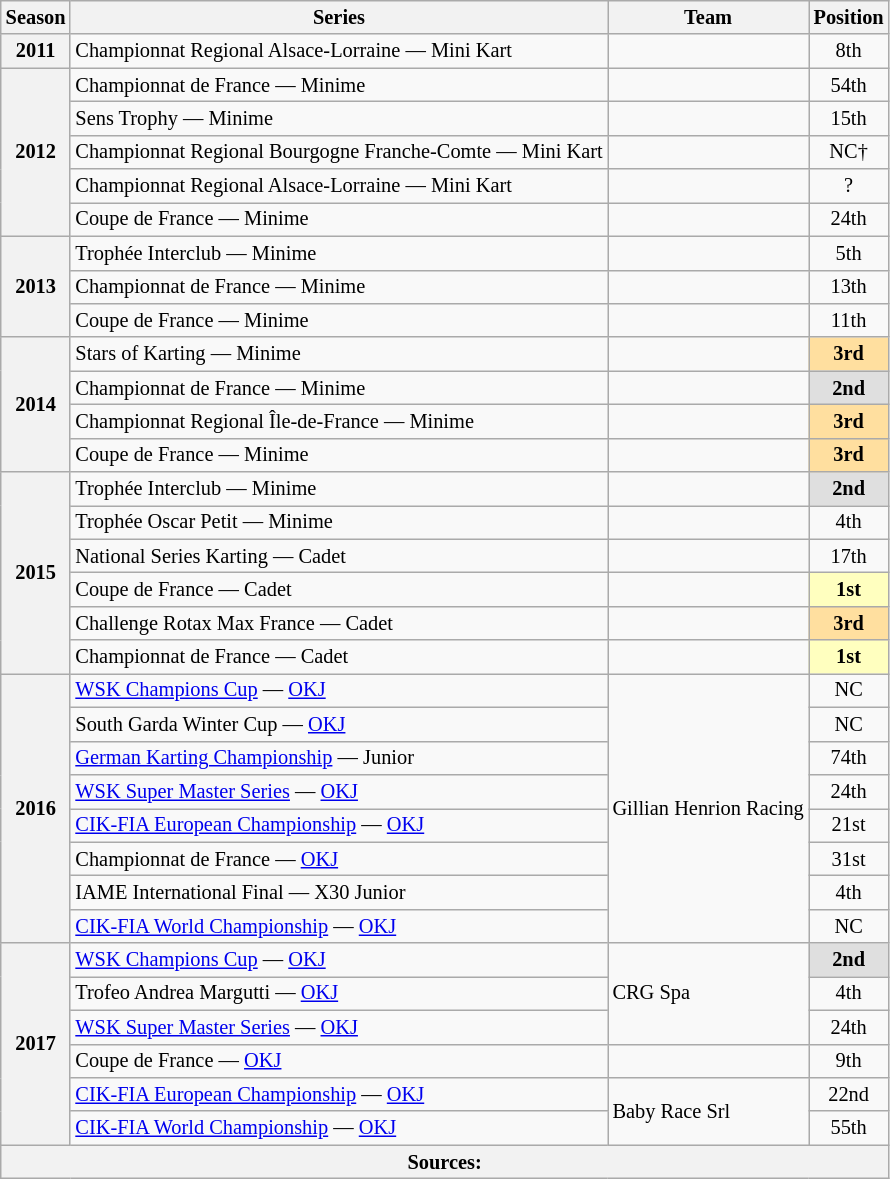<table class="wikitable" style="font-size: 85%; text-align:center">
<tr>
<th>Season</th>
<th>Series</th>
<th>Team</th>
<th>Position</th>
</tr>
<tr>
<th>2011</th>
<td align="left">Championnat Regional Alsace-Lorraine — Mini Kart</td>
<td align="left"></td>
<td>8th</td>
</tr>
<tr>
<th rowspan="5">2012</th>
<td align="left">Championnat de France — Minime</td>
<td align="left"></td>
<td>54th</td>
</tr>
<tr>
<td align="left">Sens Trophy — Minime</td>
<td align="left"></td>
<td>15th</td>
</tr>
<tr>
<td align="left">Championnat Regional Bourgogne Franche-Comte — Mini Kart</td>
<td align="left"></td>
<td>NC†</td>
</tr>
<tr>
<td align="left">Championnat Regional Alsace-Lorraine — Mini Kart</td>
<td align="left"></td>
<td>?</td>
</tr>
<tr>
<td align="left">Coupe de France — Minime</td>
<td align="left"></td>
<td>24th</td>
</tr>
<tr>
<th rowspan="3">2013</th>
<td align="left">Trophée Interclub — Minime</td>
<td align="left"></td>
<td>5th</td>
</tr>
<tr>
<td align="left">Championnat de France — Minime</td>
<td align="left"></td>
<td>13th</td>
</tr>
<tr>
<td align="left">Coupe de France — Minime</td>
<td align="left"></td>
<td>11th</td>
</tr>
<tr>
<th rowspan="4">2014</th>
<td align="left">Stars of Karting — Minime</td>
<td align="left"></td>
<td style="background:#FFDF9F;"><strong>3rd</strong></td>
</tr>
<tr>
<td align="left">Championnat de France — Minime</td>
<td align="left"></td>
<td style="background:#DFDFDF;"><strong>2nd</strong></td>
</tr>
<tr>
<td align="left">Championnat Regional Île-de-France — Minime</td>
<td align="left"></td>
<td style="background:#FFDF9F;"><strong>3rd</strong></td>
</tr>
<tr>
<td align="left">Coupe de France — Minime</td>
<td align="left"></td>
<td style="background:#FFDF9F;"><strong>3rd</strong></td>
</tr>
<tr>
<th rowspan="6">2015</th>
<td align="left">Trophée Interclub — Minime</td>
<td align="left"></td>
<td style="background:#DFDFDF;"><strong>2nd</strong></td>
</tr>
<tr>
<td align="left">Trophée Oscar Petit — Minime</td>
<td align="left"></td>
<td>4th</td>
</tr>
<tr>
<td align="left">National Series Karting — Cadet</td>
<td align="left"></td>
<td>17th</td>
</tr>
<tr>
<td align="left">Coupe de France — Cadet</td>
<td align="left"></td>
<td style="background:#FFFFBF;"><strong>1st</strong></td>
</tr>
<tr>
<td align="left">Challenge Rotax Max France — Cadet</td>
<td align="left"></td>
<td style="background:#FFDF9F;"><strong>3rd</strong></td>
</tr>
<tr>
<td align="left">Championnat de France — Cadet</td>
<td align="left"></td>
<td style="background:#FFFFBF;"><strong>1st</strong></td>
</tr>
<tr>
<th rowspan="8">2016</th>
<td align="left"><a href='#'>WSK Champions Cup</a> — <a href='#'>OKJ</a></td>
<td rowspan="8" align="left">Gillian Henrion Racing</td>
<td>NC</td>
</tr>
<tr>
<td align="left">South Garda Winter Cup — <a href='#'>OKJ</a></td>
<td>NC</td>
</tr>
<tr>
<td align="left"><a href='#'>German Karting Championship</a> — Junior</td>
<td>74th</td>
</tr>
<tr>
<td align="left"><a href='#'>WSK Super Master Series</a> — <a href='#'>OKJ</a></td>
<td>24th</td>
</tr>
<tr>
<td align="left"><a href='#'>CIK-FIA European Championship</a> — <a href='#'>OKJ</a></td>
<td>21st</td>
</tr>
<tr>
<td align="left">Championnat de France — <a href='#'>OKJ</a></td>
<td>31st</td>
</tr>
<tr>
<td align="left">IAME International Final — X30 Junior</td>
<td>4th</td>
</tr>
<tr>
<td align="left"><a href='#'>CIK-FIA World Championship</a> — <a href='#'>OKJ</a></td>
<td>NC</td>
</tr>
<tr>
<th rowspan="6">2017</th>
<td align="left"><a href='#'>WSK Champions Cup</a> — <a href='#'>OKJ</a></td>
<td rowspan="3"  align="left">CRG Spa</td>
<td style="background:#DFDFDF;"><strong>2nd</strong></td>
</tr>
<tr>
<td align="left">Trofeo Andrea Margutti — <a href='#'>OKJ</a></td>
<td>4th</td>
</tr>
<tr>
<td align="left"><a href='#'>WSK Super Master Series</a> — <a href='#'>OKJ</a></td>
<td>24th</td>
</tr>
<tr>
<td align="left">Coupe de France — <a href='#'>OKJ</a></td>
<td align="left"></td>
<td>9th</td>
</tr>
<tr>
<td align="left"><a href='#'>CIK-FIA European Championship</a> — <a href='#'>OKJ</a></td>
<td rowspan="2" align="left">Baby Race Srl</td>
<td>22nd</td>
</tr>
<tr>
<td align="left"><a href='#'>CIK-FIA World Championship</a> — <a href='#'>OKJ</a></td>
<td>55th</td>
</tr>
<tr>
<th colspan="4">Sources:</th>
</tr>
</table>
